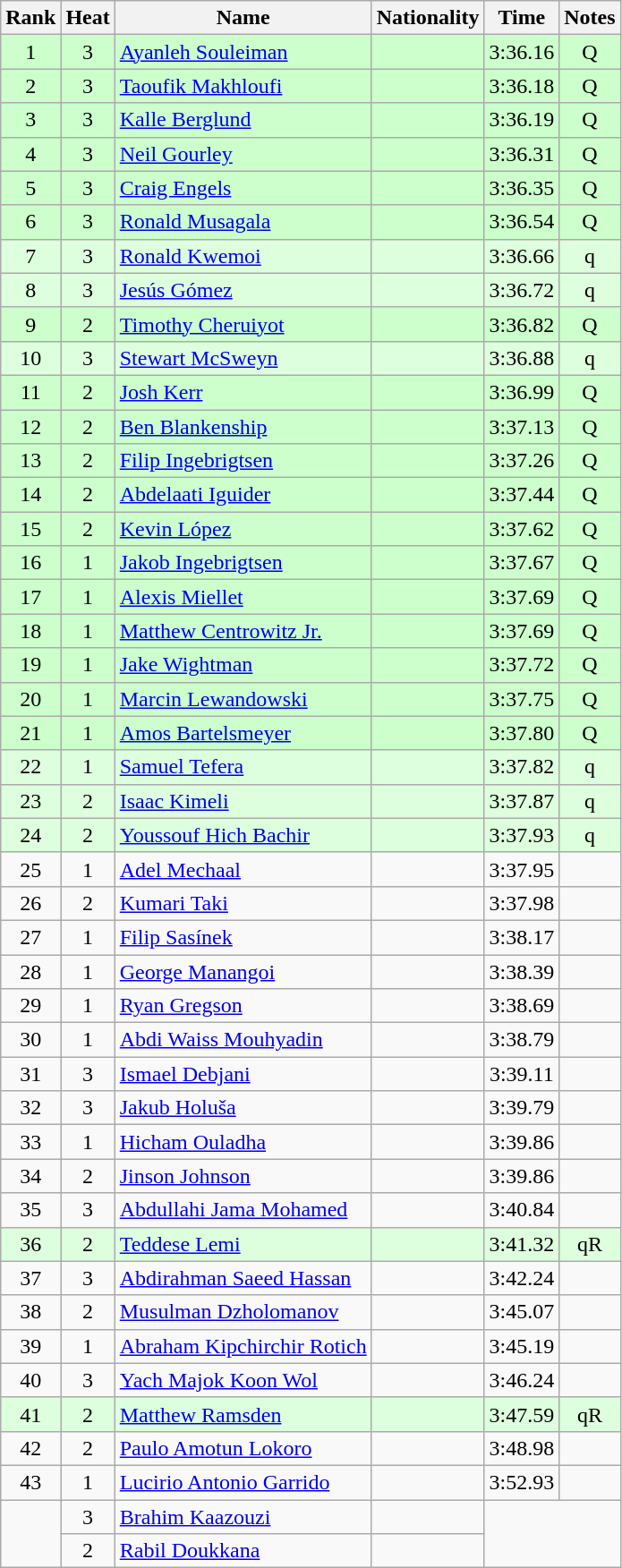<table class="wikitable sortable" style="text-align:center">
<tr>
<th>Rank</th>
<th>Heat</th>
<th>Name</th>
<th>Nationality</th>
<th>Time</th>
<th>Notes</th>
</tr>
<tr bgcolor=ccffcc>
<td>1</td>
<td>3</td>
<td align=left><a href='#'>Ayanleh Souleiman</a></td>
<td align=left></td>
<td>3:36.16</td>
<td>Q</td>
</tr>
<tr bgcolor=ccffcc>
<td>2</td>
<td>3</td>
<td align=left><a href='#'>Taoufik Makhloufi</a></td>
<td align=left></td>
<td>3:36.18</td>
<td>Q</td>
</tr>
<tr bgcolor=ccffcc>
<td>3</td>
<td>3</td>
<td align=left><a href='#'>Kalle Berglund</a></td>
<td align=left></td>
<td>3:36.19</td>
<td>Q</td>
</tr>
<tr bgcolor=ccffcc>
<td>4</td>
<td>3</td>
<td align=left><a href='#'>Neil Gourley</a></td>
<td align=left></td>
<td>3:36.31</td>
<td>Q</td>
</tr>
<tr bgcolor=ccffcc>
<td>5</td>
<td>3</td>
<td align=left><a href='#'>Craig Engels</a></td>
<td align=left></td>
<td>3:36.35</td>
<td>Q</td>
</tr>
<tr bgcolor=ccffcc>
<td>6</td>
<td>3</td>
<td align=left><a href='#'>Ronald Musagala</a></td>
<td align=left></td>
<td>3:36.54</td>
<td>Q</td>
</tr>
<tr bgcolor=ddffdd>
<td>7</td>
<td>3</td>
<td align=left><a href='#'>Ronald Kwemoi</a></td>
<td align=left></td>
<td>3:36.66</td>
<td>q</td>
</tr>
<tr bgcolor=ddffdd>
<td>8</td>
<td>3</td>
<td align=left><a href='#'>Jesús Gómez</a></td>
<td align=left></td>
<td>3:36.72</td>
<td>q</td>
</tr>
<tr bgcolor=ccffcc>
<td>9</td>
<td>2</td>
<td align=left><a href='#'>Timothy Cheruiyot</a></td>
<td align=left></td>
<td>3:36.82</td>
<td>Q</td>
</tr>
<tr bgcolor=ddffdd>
<td>10</td>
<td>3</td>
<td align=left><a href='#'>Stewart McSweyn</a></td>
<td align=left></td>
<td>3:36.88</td>
<td>q</td>
</tr>
<tr bgcolor=ccffcc>
<td>11</td>
<td>2</td>
<td align=left><a href='#'>Josh Kerr</a></td>
<td align=left></td>
<td>3:36.99</td>
<td>Q</td>
</tr>
<tr bgcolor=ccffcc>
<td>12</td>
<td>2</td>
<td align=left><a href='#'>Ben Blankenship</a></td>
<td align=left></td>
<td>3:37.13</td>
<td>Q</td>
</tr>
<tr bgcolor=ccffcc>
<td>13</td>
<td>2</td>
<td align=left><a href='#'>Filip Ingebrigtsen</a></td>
<td align=left></td>
<td>3:37.26</td>
<td>Q</td>
</tr>
<tr bgcolor=ccffcc>
<td>14</td>
<td>2</td>
<td align=left><a href='#'>Abdelaati Iguider</a></td>
<td align=left></td>
<td>3:37.44</td>
<td>Q</td>
</tr>
<tr bgcolor=ccffcc>
<td>15</td>
<td>2</td>
<td align=left><a href='#'>Kevin López</a></td>
<td align=left></td>
<td>3:37.62</td>
<td>Q</td>
</tr>
<tr bgcolor=ccffcc>
<td>16</td>
<td>1</td>
<td align=left><a href='#'>Jakob Ingebrigtsen</a></td>
<td align=left></td>
<td>3:37.67</td>
<td>Q</td>
</tr>
<tr bgcolor=ccffcc>
<td>17</td>
<td>1</td>
<td align=left><a href='#'>Alexis Miellet</a></td>
<td align=left></td>
<td>3:37.69</td>
<td>Q</td>
</tr>
<tr bgcolor=ccffcc>
<td>18</td>
<td>1</td>
<td align=left><a href='#'>Matthew Centrowitz Jr.</a></td>
<td align=left></td>
<td>3:37.69</td>
<td>Q</td>
</tr>
<tr bgcolor=ccffcc>
<td>19</td>
<td>1</td>
<td align=left><a href='#'>Jake Wightman</a></td>
<td align=left></td>
<td>3:37.72</td>
<td>Q</td>
</tr>
<tr bgcolor=ccffcc>
<td>20</td>
<td>1</td>
<td align=left><a href='#'>Marcin Lewandowski</a></td>
<td align=left></td>
<td>3:37.75</td>
<td>Q</td>
</tr>
<tr bgcolor=ccffcc>
<td>21</td>
<td>1</td>
<td align=left><a href='#'>Amos Bartelsmeyer</a></td>
<td align=left></td>
<td>3:37.80</td>
<td>Q</td>
</tr>
<tr bgcolor=ddffdd>
<td>22</td>
<td>1</td>
<td align=left><a href='#'>Samuel Tefera</a></td>
<td align=left></td>
<td>3:37.82</td>
<td>q</td>
</tr>
<tr bgcolor=ddffdd>
<td>23</td>
<td>2</td>
<td align=left><a href='#'>Isaac Kimeli</a></td>
<td align=left></td>
<td>3:37.87</td>
<td>q</td>
</tr>
<tr bgcolor=ddffdd>
<td>24</td>
<td>2</td>
<td align=left><a href='#'>Youssouf Hich Bachir</a></td>
<td align=left></td>
<td>3:37.93</td>
<td>q</td>
</tr>
<tr>
<td>25</td>
<td>1</td>
<td align=left><a href='#'>Adel Mechaal</a></td>
<td align=left></td>
<td>3:37.95</td>
<td></td>
</tr>
<tr>
<td>26</td>
<td>2</td>
<td align=left><a href='#'>Kumari Taki</a></td>
<td align=left></td>
<td>3:37.98</td>
<td></td>
</tr>
<tr>
<td>27</td>
<td>1</td>
<td align=left><a href='#'>Filip Sasínek</a></td>
<td align=left></td>
<td>3:38.17</td>
<td></td>
</tr>
<tr>
<td>28</td>
<td>1</td>
<td align=left><a href='#'>George Manangoi</a></td>
<td align=left></td>
<td>3:38.39</td>
<td></td>
</tr>
<tr>
<td>29</td>
<td>1</td>
<td align=left><a href='#'>Ryan Gregson</a></td>
<td align=left></td>
<td>3:38.69</td>
<td></td>
</tr>
<tr>
<td>30</td>
<td>1</td>
<td align=left><a href='#'>Abdi Waiss Mouhyadin</a></td>
<td align=left></td>
<td>3:38.79</td>
<td></td>
</tr>
<tr>
<td>31</td>
<td>3</td>
<td align=left><a href='#'>Ismael Debjani</a></td>
<td align=left></td>
<td>3:39.11</td>
<td></td>
</tr>
<tr>
<td>32</td>
<td>3</td>
<td align=left><a href='#'>Jakub Holuša</a></td>
<td align=left></td>
<td>3:39.79</td>
<td></td>
</tr>
<tr>
<td>33</td>
<td>1</td>
<td align=left><a href='#'>Hicham Ouladha</a></td>
<td align=left></td>
<td>3:39.86</td>
<td></td>
</tr>
<tr>
<td>34</td>
<td>2</td>
<td align=left><a href='#'>Jinson Johnson</a></td>
<td align=left></td>
<td>3:39.86</td>
<td></td>
</tr>
<tr>
<td>35</td>
<td>3</td>
<td align=left><a href='#'>Abdullahi Jama Mohamed</a></td>
<td align=left></td>
<td>3:40.84</td>
<td></td>
</tr>
<tr bgcolor=ddffdd>
<td>36</td>
<td>2</td>
<td align=left><a href='#'>Teddese Lemi</a></td>
<td align=left></td>
<td>3:41.32</td>
<td>qR</td>
</tr>
<tr>
<td>37</td>
<td>3</td>
<td align=left><a href='#'>Abdirahman Saeed Hassan</a></td>
<td align=left></td>
<td>3:42.24</td>
<td></td>
</tr>
<tr>
<td>38</td>
<td>2</td>
<td align=left><a href='#'>Musulman Dzholomanov</a></td>
<td align=left></td>
<td>3:45.07</td>
<td></td>
</tr>
<tr>
<td>39</td>
<td>1</td>
<td align=left><a href='#'>Abraham Kipchirchir Rotich</a></td>
<td align=left></td>
<td>3:45.19</td>
<td></td>
</tr>
<tr>
<td>40</td>
<td>3</td>
<td align=left><a href='#'>Yach Majok Koon Wol</a></td>
<td align=left></td>
<td>3:46.24</td>
<td></td>
</tr>
<tr bgcolor=ddffdd>
<td>41</td>
<td>2</td>
<td align=left><a href='#'>Matthew Ramsden</a></td>
<td align=left></td>
<td>3:47.59</td>
<td>qR</td>
</tr>
<tr>
<td>42</td>
<td>2</td>
<td align=left><a href='#'>Paulo Amotun Lokoro</a></td>
<td align=left></td>
<td>3:48.98</td>
<td></td>
</tr>
<tr>
<td>43</td>
<td>1</td>
<td align=left><a href='#'>Lucirio Antonio Garrido</a></td>
<td align=left></td>
<td>3:52.93</td>
<td></td>
</tr>
<tr>
<td rowspan=2></td>
<td>3</td>
<td align=left><a href='#'>Brahim Kaazouzi</a></td>
<td align=left></td>
<td rowspan=2 colspan=2></td>
</tr>
<tr>
<td>2</td>
<td align=left><a href='#'>Rabil Doukkana</a></td>
<td align=left></td>
</tr>
</table>
